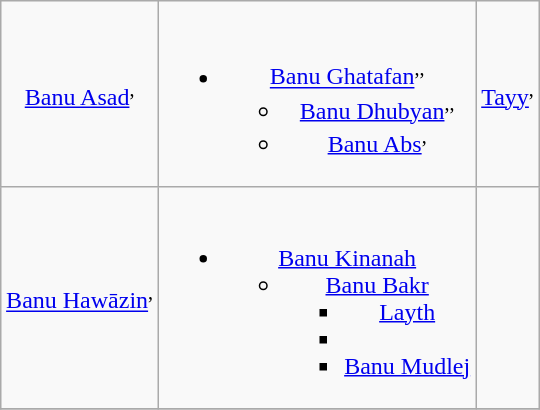<table class="wikitable" style="margin: auto;text-align: center;">
<tr>
<td><a href='#'>Banu Asad</a><sup>,</sup></td>
<td><br><ul><li><a href='#'>Banu Ghatafan</a><sup>,</sup><sup>,</sup><ul><li><a href='#'>Banu Dhubyan</a><sup>,</sup><sup>,</sup></li><li><a href='#'>Banu Abs</a><sup>,</sup></li></ul></li></ul></td>
<td><a href='#'>Tayy</a><sup>,</sup></td>
</tr>
<tr>
<td><a href='#'>Banu Hawāzin</a><sup>,</sup></td>
<td><br><ul><li><a href='#'>Banu Kinanah</a><ul><li><a href='#'>Banu Bakr</a><ul><li><a href='#'>Layth</a></li><li></li><li><a href='#'>Banu Mudlej</a></li></ul></li></ul></li></ul></td>
<td></td>
</tr>
<tr>
</tr>
</table>
